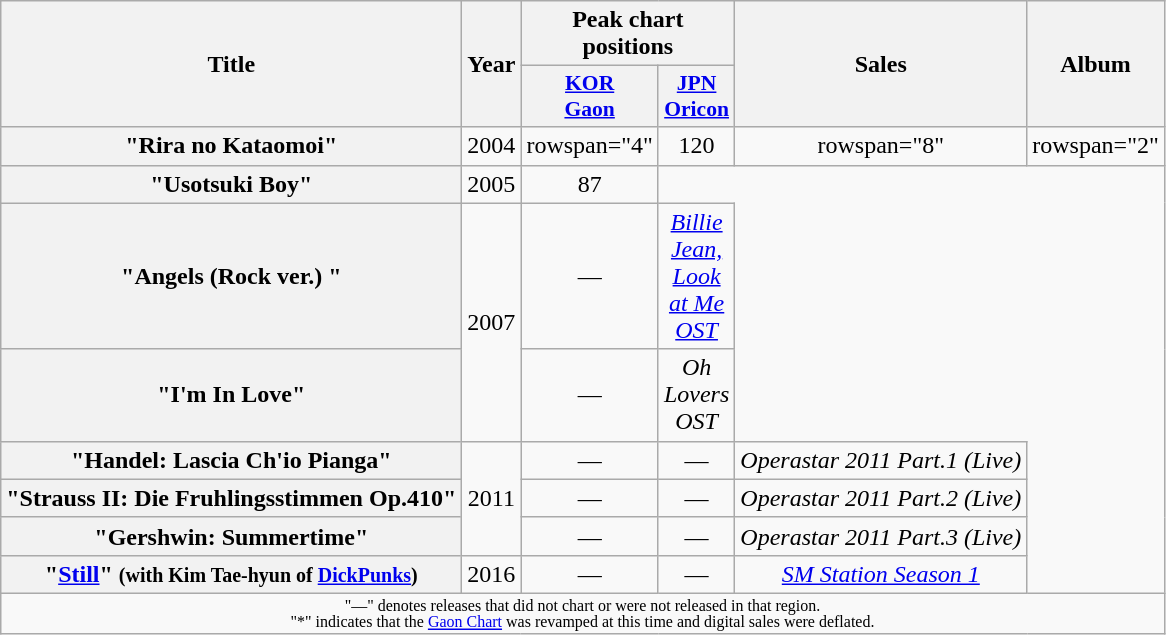<table class="wikitable plainrowheaders" style="text-align:center;">
<tr>
<th scope="col" rowspan=2>Title</th>
<th scope="col" rowspan=2>Year</th>
<th scope="col" colspan=2>Peak chart positions</th>
<th scope="col" rowspan="2">Sales</th>
<th scope="col" rowspan=2>Album</th>
</tr>
<tr>
<th style="text-align:center; width:30px; font-size:90%;"><a href='#'>KOR<br>Gaon</a></th>
<th style="text-align:center; width:30px; font-size:90%;"><a href='#'>JPN<br>Oricon</a></th>
</tr>
<tr>
<th scope="row">"Rira no Kataomoi"</th>
<td>2004</td>
<td>rowspan="4" </td>
<td>120</td>
<td>rowspan="8" </td>
<td>rowspan="2" </td>
</tr>
<tr>
<th scope="row">"Usotsuki Boy"</th>
<td>2005</td>
<td>87</td>
</tr>
<tr>
<th scope="row">"Angels (Rock ver.) "</th>
<td rowspan="2">2007</td>
<td>—</td>
<td><em><a href='#'>Billie Jean, Look at Me OST</a></em></td>
</tr>
<tr>
<th scope="row">"I'm In Love"</th>
<td>—</td>
<td><em>Oh Lovers OST</em></td>
</tr>
<tr>
<th scope="row">"Handel: Lascia Ch'io Pianga"</th>
<td rowspan="3">2011</td>
<td>—</td>
<td>—</td>
<td><em>Operastar 2011 Part.1 (Live)</em></td>
</tr>
<tr>
<th scope="row">"Strauss II: Die Fruhlingsstimmen Op.410"</th>
<td>—</td>
<td>—</td>
<td><em>Operastar 2011 Part.2 (Live)</em></td>
</tr>
<tr>
<th scope="row">"Gershwin: Summertime"</th>
<td>—</td>
<td>—</td>
<td><em>Operastar 2011 Part.3 (Live)</em></td>
</tr>
<tr>
<th scope="row">"<a href='#'>Still</a>" <small>(with Kim Tae-hyun of <a href='#'>DickPunks</a>)</small></th>
<td>2016</td>
<td>—</td>
<td>—</td>
<td><em><a href='#'>SM Station Season 1</a></em></td>
</tr>
<tr>
<td colspan="6" style="text-align:center; font-size:8pt;">"—" denotes releases that did not chart or were not released in that region.<br>"*" indicates that the <a href='#'>Gaon Chart</a> was revamped at this time and digital sales were deflated.</td>
</tr>
</table>
